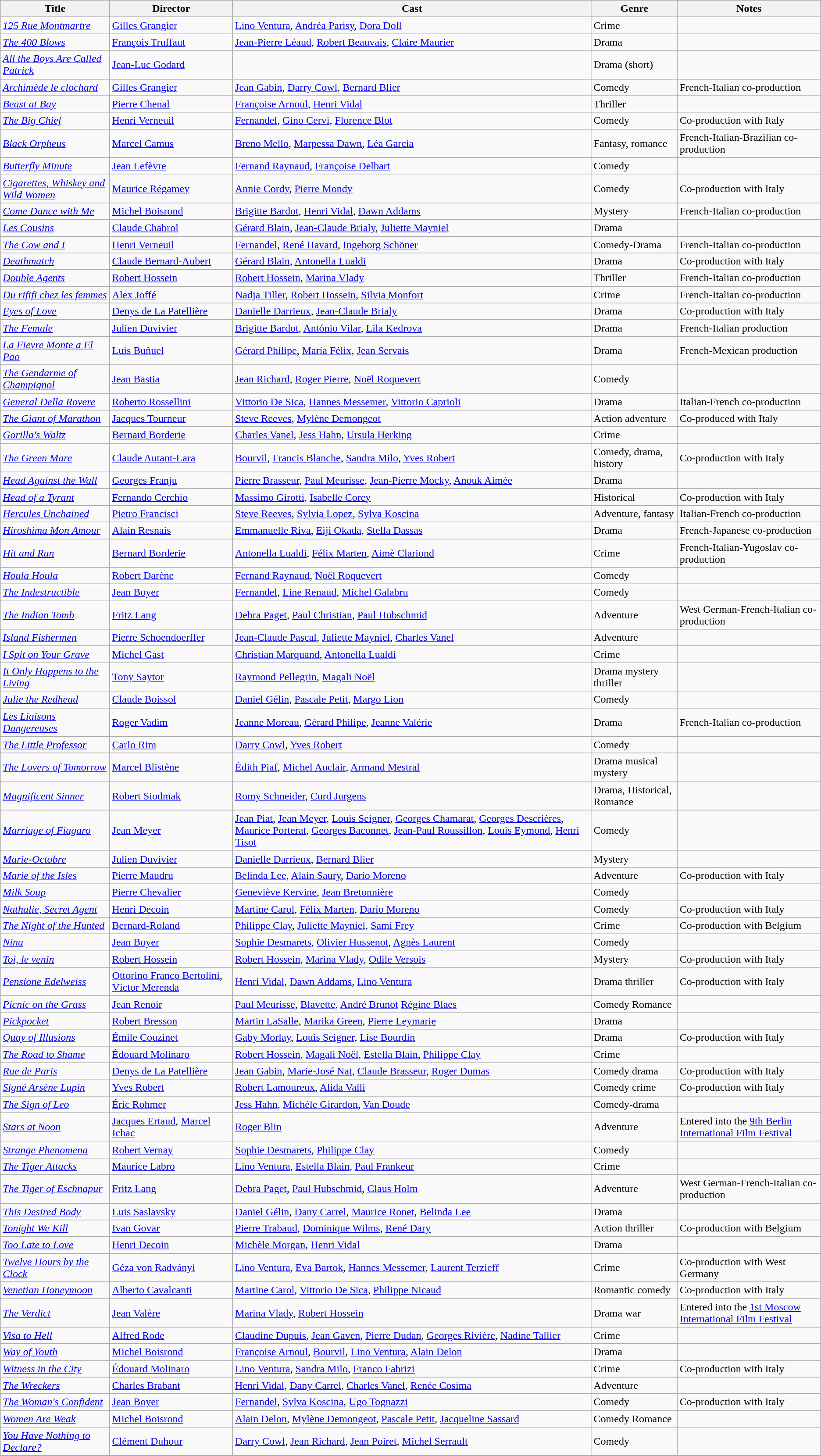<table class="wikitable">
<tr>
<th>Title</th>
<th>Director</th>
<th>Cast</th>
<th>Genre</th>
<th>Notes</th>
</tr>
<tr>
<td><em><a href='#'>125 Rue Montmartre</a></em></td>
<td><a href='#'>Gilles Grangier</a></td>
<td><a href='#'>Lino Ventura</a>, <a href='#'>Andréa Parisy</a>, <a href='#'>Dora Doll </a></td>
<td>Crime</td>
<td></td>
</tr>
<tr>
<td><em><a href='#'>The 400 Blows</a></em></td>
<td><a href='#'>François Truffaut</a></td>
<td><a href='#'>Jean-Pierre Léaud</a>, <a href='#'>Robert Beauvais</a>, <a href='#'>Claire Maurier</a></td>
<td>Drama</td>
<td></td>
</tr>
<tr>
<td><em><a href='#'>All the Boys Are Called Patrick</a></em></td>
<td><a href='#'>Jean-Luc Godard</a></td>
<td></td>
<td>Drama (short)</td>
<td></td>
</tr>
<tr>
<td><em><a href='#'>Archimède le clochard</a></em></td>
<td><a href='#'>Gilles Grangier</a></td>
<td><a href='#'>Jean Gabin</a>, <a href='#'>Darry Cowl</a>, <a href='#'>Bernard Blier</a></td>
<td>Comedy</td>
<td>French-Italian co-production</td>
</tr>
<tr>
<td><em><a href='#'>Beast at Bay</a></em></td>
<td><a href='#'>Pierre Chenal</a></td>
<td><a href='#'>Françoise Arnoul</a>, <a href='#'>Henri Vidal</a></td>
<td>Thriller</td>
<td></td>
</tr>
<tr>
<td><em><a href='#'>The Big Chief</a></em></td>
<td><a href='#'>Henri Verneuil</a></td>
<td><a href='#'>Fernandel</a>, <a href='#'>Gino Cervi</a>, <a href='#'>Florence Blot</a></td>
<td>Comedy</td>
<td>Co-production with Italy</td>
</tr>
<tr>
<td><em><a href='#'>Black Orpheus</a></em></td>
<td><a href='#'>Marcel Camus</a></td>
<td><a href='#'>Breno Mello</a>, <a href='#'>Marpessa Dawn</a>, <a href='#'>Léa Garcia</a></td>
<td>Fantasy, romance</td>
<td>French-Italian-Brazilian co-production</td>
</tr>
<tr>
<td><em><a href='#'>Butterfly Minute</a></em></td>
<td><a href='#'>Jean Lefèvre</a></td>
<td><a href='#'>Fernand Raynaud</a>, <a href='#'>Françoise Delbart</a></td>
<td>Comedy</td>
<td></td>
</tr>
<tr>
<td><em><a href='#'>Cigarettes, Whiskey and Wild Women</a></em></td>
<td><a href='#'>Maurice Régamey</a></td>
<td><a href='#'>Annie Cordy</a>, <a href='#'>Pierre Mondy</a></td>
<td>Comedy</td>
<td>Co-production with Italy</td>
</tr>
<tr>
<td><em><a href='#'>Come Dance with Me</a></em></td>
<td><a href='#'>Michel Boisrond</a></td>
<td><a href='#'>Brigitte Bardot</a>, <a href='#'>Henri Vidal</a>, <a href='#'>Dawn Addams</a></td>
<td>Mystery</td>
<td>French-Italian co-production</td>
</tr>
<tr>
<td><em><a href='#'>Les Cousins</a></em></td>
<td><a href='#'>Claude Chabrol</a></td>
<td><a href='#'>Gérard Blain</a>, <a href='#'>Jean-Claude Brialy</a>, <a href='#'>Juliette Mayniel</a></td>
<td>Drama</td>
<td></td>
</tr>
<tr>
<td><em><a href='#'>The Cow and I</a></em></td>
<td><a href='#'>Henri Verneuil</a></td>
<td><a href='#'>Fernandel</a>, <a href='#'>René Havard</a>, <a href='#'>Ingeborg Schöner</a></td>
<td>Comedy-Drama</td>
<td>French-Italian co-production</td>
</tr>
<tr>
<td><em><a href='#'>Deathmatch</a></em></td>
<td><a href='#'>Claude Bernard-Aubert</a></td>
<td><a href='#'>Gérard Blain</a>, <a href='#'>Antonella Lualdi</a></td>
<td>Drama</td>
<td>Co-production with Italy</td>
</tr>
<tr>
<td><em><a href='#'>Double Agents</a></em></td>
<td><a href='#'>Robert Hossein</a></td>
<td><a href='#'>Robert Hossein</a>, <a href='#'>Marina Vlady</a></td>
<td>Thriller</td>
<td>French-Italian co-production</td>
</tr>
<tr>
<td><em><a href='#'>Du rififi chez les femmes</a></em></td>
<td><a href='#'>Alex Joffé</a></td>
<td><a href='#'>Nadja Tiller</a>, <a href='#'>Robert Hossein</a>, <a href='#'>Silvia Monfort</a></td>
<td>Crime</td>
<td>French-Italian co-production</td>
</tr>
<tr>
<td><em><a href='#'>Eyes of Love</a></em></td>
<td><a href='#'>Denys de La Patellière</a></td>
<td><a href='#'>Danielle Darrieux</a>, <a href='#'>Jean-Claude Brialy</a></td>
<td>Drama</td>
<td>Co-production with Italy</td>
</tr>
<tr>
<td><em><a href='#'>The Female</a></em></td>
<td><a href='#'>Julien Duvivier</a></td>
<td><a href='#'>Brigitte Bardot</a>, <a href='#'>António Vilar</a>, <a href='#'>Lila Kedrova</a></td>
<td>Drama</td>
<td>French-Italian production</td>
</tr>
<tr>
<td><em><a href='#'>La Fievre Monte a El Pao</a></em></td>
<td><a href='#'>Luis Buñuel</a></td>
<td><a href='#'>Gérard Philipe</a>, <a href='#'>María Félix</a>, <a href='#'>Jean Servais</a></td>
<td>Drama</td>
<td>French-Mexican production</td>
</tr>
<tr>
<td><em><a href='#'>The Gendarme of Champignol</a></em></td>
<td><a href='#'>Jean Bastia</a></td>
<td><a href='#'>Jean Richard</a>, <a href='#'>Roger Pierre</a>, <a href='#'>Noël Roquevert</a></td>
<td>Comedy</td>
<td></td>
</tr>
<tr>
<td><em><a href='#'>General Della Rovere</a></em></td>
<td><a href='#'>Roberto Rossellini</a></td>
<td><a href='#'>Vittorio De Sica</a>, <a href='#'>Hannes Messemer</a>, <a href='#'>Vittorio Caprioli</a></td>
<td>Drama</td>
<td>Italian-French co-production</td>
</tr>
<tr>
<td><em><a href='#'>The Giant of Marathon</a></em></td>
<td><a href='#'>Jacques Tourneur</a></td>
<td><a href='#'>Steve Reeves</a>, <a href='#'>Mylène Demongeot</a></td>
<td>Action adventure</td>
<td>Co-produced with Italy </td>
</tr>
<tr>
<td><em><a href='#'>Gorilla's Waltz</a></em></td>
<td><a href='#'>Bernard Borderie</a></td>
<td><a href='#'>Charles Vanel</a>, <a href='#'>Jess Hahn</a>, <a href='#'>Ursula Herking</a></td>
<td>Crime</td>
<td></td>
</tr>
<tr>
<td><em><a href='#'>The Green Mare</a></em></td>
<td><a href='#'>Claude Autant-Lara</a></td>
<td><a href='#'>Bourvil</a>, <a href='#'>Francis Blanche</a>, <a href='#'>Sandra Milo</a>, <a href='#'>Yves Robert</a></td>
<td>Comedy, drama, history</td>
<td>Co-production with Italy</td>
</tr>
<tr>
<td><em><a href='#'>Head Against the Wall</a></em></td>
<td><a href='#'>Georges Franju</a></td>
<td><a href='#'>Pierre Brasseur</a>, <a href='#'>Paul Meurisse</a>, <a href='#'>Jean-Pierre Mocky</a>, <a href='#'>Anouk Aimée</a></td>
<td>Drama</td>
<td></td>
</tr>
<tr>
<td><em><a href='#'>Head of a Tyrant</a></em></td>
<td><a href='#'>Fernando Cerchio</a></td>
<td><a href='#'>Massimo Girotti</a>, <a href='#'>Isabelle Corey</a></td>
<td>Historical</td>
<td>Co-production with Italy</td>
</tr>
<tr>
<td><em><a href='#'>Hercules Unchained</a></em></td>
<td><a href='#'>Pietro Francisci</a></td>
<td><a href='#'>Steve Reeves</a>, <a href='#'>Sylvia Lopez</a>, <a href='#'>Sylva Koscina</a></td>
<td>Adventure, fantasy</td>
<td>Italian-French co-production</td>
</tr>
<tr>
<td><em><a href='#'>Hiroshima Mon Amour</a></em></td>
<td><a href='#'>Alain Resnais</a></td>
<td><a href='#'>Emmanuelle Riva</a>, <a href='#'>Eiji Okada</a>, <a href='#'>Stella Dassas</a></td>
<td>Drama</td>
<td>French-Japanese co-production</td>
</tr>
<tr>
<td><em><a href='#'>Hit and Run</a></em></td>
<td><a href='#'>Bernard Borderie</a></td>
<td><a href='#'>Antonella Lualdi</a>, <a href='#'>Félix Marten</a>, <a href='#'>Aimè Clariond</a></td>
<td>Crime</td>
<td>French-Italian-Yugoslav co-production</td>
</tr>
<tr>
<td><em><a href='#'>Houla Houla</a></em></td>
<td><a href='#'>Robert Darène</a></td>
<td><a href='#'>Fernand Raynaud</a>, <a href='#'>Noël Roquevert</a></td>
<td>Comedy</td>
<td></td>
</tr>
<tr>
<td><em><a href='#'>The Indestructible</a></em></td>
<td><a href='#'>Jean Boyer</a></td>
<td><a href='#'>Fernandel</a>, <a href='#'>Line Renaud</a>, <a href='#'>Michel Galabru</a></td>
<td>Comedy</td>
<td></td>
</tr>
<tr>
<td><em><a href='#'>The Indian Tomb</a></em></td>
<td><a href='#'>Fritz Lang</a></td>
<td><a href='#'>Debra Paget</a>, <a href='#'>Paul Christian</a>, <a href='#'>Paul Hubschmid</a></td>
<td>Adventure</td>
<td>West German-French-Italian co-production</td>
</tr>
<tr>
<td><em><a href='#'>Island Fishermen</a></em></td>
<td><a href='#'>Pierre Schoendoerffer</a></td>
<td><a href='#'>Jean-Claude Pascal</a>, <a href='#'>Juliette Mayniel</a>, <a href='#'>Charles Vanel</a></td>
<td>Adventure</td>
<td></td>
</tr>
<tr>
<td><em><a href='#'>I Spit on Your Grave</a></em></td>
<td><a href='#'>Michel Gast</a></td>
<td><a href='#'>Christian Marquand</a>, <a href='#'>Antonella Lualdi</a></td>
<td>Crime</td>
<td></td>
</tr>
<tr>
<td><em><a href='#'>It Only Happens to the Living</a></em></td>
<td><a href='#'>Tony Saytor</a></td>
<td><a href='#'>Raymond Pellegrin</a>, <a href='#'>Magali Noël</a></td>
<td>Drama mystery thriller</td>
<td></td>
</tr>
<tr>
<td><em><a href='#'>Julie the Redhead</a></em></td>
<td><a href='#'>Claude Boissol</a></td>
<td><a href='#'>Daniel Gélin</a>, <a href='#'>Pascale Petit</a>, <a href='#'>Margo Lion</a></td>
<td>Comedy</td>
<td></td>
</tr>
<tr>
<td><em><a href='#'>Les Liaisons Dangereuses</a></em></td>
<td><a href='#'>Roger Vadim</a></td>
<td><a href='#'>Jeanne Moreau</a>, <a href='#'>Gérard Philipe</a>, <a href='#'>Jeanne Valérie</a></td>
<td>Drama</td>
<td>French-Italian co-production</td>
</tr>
<tr>
<td><em><a href='#'>The Little Professor</a></em></td>
<td><a href='#'>Carlo Rim</a></td>
<td><a href='#'>Darry Cowl</a>, <a href='#'>Yves Robert</a></td>
<td>Comedy</td>
<td></td>
</tr>
<tr>
<td><em><a href='#'>The Lovers of Tomorrow</a></em></td>
<td><a href='#'>Marcel Blistène</a></td>
<td><a href='#'>Édith Piaf</a>, <a href='#'>Michel Auclair</a>, <a href='#'>Armand Mestral</a></td>
<td>Drama musical mystery</td>
<td></td>
</tr>
<tr>
<td><em><a href='#'>Magnificent Sinner</a></em></td>
<td><a href='#'>Robert Siodmak</a></td>
<td><a href='#'>Romy Schneider</a>, <a href='#'>Curd Jurgens</a></td>
<td>Drama, Historical, Romance</td>
<td></td>
</tr>
<tr>
<td><em><a href='#'>Marriage of Fiagaro</a></em></td>
<td><a href='#'>Jean Meyer</a></td>
<td><a href='#'>Jean Piat</a>, <a href='#'>Jean Meyer</a>, <a href='#'>Louis Seigner</a>, <a href='#'>Georges Chamarat</a>, <a href='#'>Georges Descrières</a>, <a href='#'>Maurice Porterat</a>, <a href='#'>Georges Baconnet</a>, <a href='#'>Jean-Paul Roussillon</a>, <a href='#'>Louis Eymond</a>, <a href='#'>Henri Tisot</a></td>
<td>Comedy</td>
<td></td>
</tr>
<tr>
<td><em><a href='#'>Marie-Octobre</a></em></td>
<td><a href='#'>Julien Duvivier</a></td>
<td><a href='#'>Danielle Darrieux</a>, <a href='#'>Bernard Blier</a></td>
<td>Mystery</td>
<td></td>
</tr>
<tr>
<td><em><a href='#'>Marie of the Isles</a></em></td>
<td><a href='#'>Pierre Maudru</a></td>
<td><a href='#'>Belinda Lee</a>, <a href='#'>Alain Saury</a>, <a href='#'>Darío Moreno</a></td>
<td>Adventure</td>
<td>Co-production with Italy</td>
</tr>
<tr>
<td><em><a href='#'>Milk Soup</a></em></td>
<td><a href='#'>Pierre Chevalier</a></td>
<td><a href='#'>Geneviève Kervine</a>, <a href='#'>Jean Bretonnière</a></td>
<td>Comedy</td>
<td></td>
</tr>
<tr>
<td><em><a href='#'>Nathalie, Secret Agent</a></em></td>
<td><a href='#'>Henri Decoin</a></td>
<td><a href='#'>Martine Carol</a>, <a href='#'>Félix Marten</a>, <a href='#'>Darío Moreno</a></td>
<td>Comedy</td>
<td>Co-production with Italy</td>
</tr>
<tr>
<td><em><a href='#'>The Night of the Hunted</a></em></td>
<td><a href='#'>Bernard-Roland</a></td>
<td><a href='#'>Philippe Clay</a>, <a href='#'>Juliette Mayniel</a>, <a href='#'>Sami Frey</a></td>
<td>Crime</td>
<td>Co-production with Belgium</td>
</tr>
<tr>
<td><em><a href='#'>Nina</a></em></td>
<td><a href='#'>Jean Boyer</a></td>
<td><a href='#'>Sophie Desmarets</a>, <a href='#'>Olivier Hussenot</a>, <a href='#'>Agnès Laurent</a></td>
<td>Comedy</td>
<td></td>
</tr>
<tr>
<td><em><a href='#'>Toi, le venin</a></em></td>
<td><a href='#'>Robert Hossein</a></td>
<td><a href='#'>Robert Hossein</a>, <a href='#'>Marina Vlady</a>, <a href='#'>Odile Versois</a></td>
<td>Mystery</td>
<td>Co-production with Italy</td>
</tr>
<tr>
<td><em><a href='#'>Pensione Edelweiss</a></em></td>
<td><a href='#'>Ottorino Franco Bertolini</a>, <a href='#'>Víctor Merenda</a></td>
<td><a href='#'>Henri Vidal</a>, <a href='#'>Dawn Addams</a>, <a href='#'>Lino Ventura</a></td>
<td>Drama thriller</td>
<td>Co-production with Italy</td>
</tr>
<tr>
<td><em><a href='#'>Picnic on the Grass</a></em></td>
<td><a href='#'>Jean Renoir</a></td>
<td><a href='#'>Paul Meurisse</a>, <a href='#'>Blavette</a>, <a href='#'>André Brunot</a> <a href='#'>Régine Blaes</a></td>
<td>Comedy Romance</td>
<td></td>
</tr>
<tr>
<td><em><a href='#'>Pickpocket</a></em></td>
<td><a href='#'>Robert Bresson</a></td>
<td><a href='#'>Martin LaSalle</a>, <a href='#'>Marika Green</a>, <a href='#'>Pierre Leymarie</a></td>
<td>Drama</td>
<td></td>
</tr>
<tr>
<td><em><a href='#'>Quay of Illusions</a></em></td>
<td><a href='#'>Émile Couzinet</a></td>
<td><a href='#'>Gaby Morlay</a>, <a href='#'>Louis Seigner</a>, <a href='#'>Lise Bourdin</a></td>
<td>Drama</td>
<td>Co-production with Italy</td>
</tr>
<tr>
<td><em><a href='#'>The Road to Shame</a></em></td>
<td><a href='#'>Édouard Molinaro</a></td>
<td><a href='#'>Robert Hossein</a>, <a href='#'>Magali Noël</a>, <a href='#'>Estella Blain</a>, <a href='#'>Philippe Clay</a></td>
<td>Crime</td>
<td></td>
</tr>
<tr>
<td><em><a href='#'>Rue de Paris</a></em></td>
<td><a href='#'>Denys de La Patellière</a></td>
<td><a href='#'>Jean Gabin</a>, <a href='#'>Marie-José Nat</a>, <a href='#'>Claude Brasseur</a>, <a href='#'>Roger Dumas</a></td>
<td>Comedy drama</td>
<td>Co-production with Italy</td>
</tr>
<tr>
<td><em><a href='#'>Signé Arsène Lupin</a></em></td>
<td><a href='#'>Yves Robert</a></td>
<td><a href='#'>Robert Lamoureux</a>, <a href='#'>Alida Valli</a></td>
<td>Comedy crime</td>
<td>Co-production with Italy</td>
</tr>
<tr>
<td><em><a href='#'>The Sign of Leo</a></em></td>
<td><a href='#'>Éric Rohmer</a></td>
<td><a href='#'>Jess Hahn</a>, <a href='#'>Michèle Girardon</a>, <a href='#'>Van Doude</a></td>
<td>Comedy-drama</td>
<td></td>
</tr>
<tr>
<td><em><a href='#'>Stars at Noon</a></em></td>
<td><a href='#'>Jacques Ertaud</a>, <a href='#'>Marcel Ichac</a></td>
<td><a href='#'>Roger Blin</a></td>
<td>Adventure</td>
<td>Entered into the <a href='#'>9th Berlin International Film Festival</a></td>
</tr>
<tr>
<td><em><a href='#'>Strange Phenomena</a></em></td>
<td><a href='#'>Robert Vernay</a></td>
<td><a href='#'>Sophie Desmarets</a>, <a href='#'>Philippe Clay</a></td>
<td>Comedy</td>
<td></td>
</tr>
<tr>
<td><em><a href='#'>The Tiger Attacks</a></em></td>
<td><a href='#'>Maurice Labro</a></td>
<td><a href='#'>Lino Ventura</a>, <a href='#'>Estella Blain</a>, <a href='#'>Paul Frankeur</a></td>
<td>Crime</td>
<td></td>
</tr>
<tr>
<td><em><a href='#'>The Tiger of Eschnapur</a></em></td>
<td><a href='#'>Fritz Lang</a></td>
<td><a href='#'>Debra Paget</a>, <a href='#'>Paul Hubschmid</a>, <a href='#'>Claus Holm</a></td>
<td>Adventure</td>
<td>West German-French-Italian co-production</td>
</tr>
<tr>
<td><em><a href='#'>This Desired Body</a></em></td>
<td><a href='#'>Luis Saslavsky</a></td>
<td><a href='#'>Daniel Gélin</a>, <a href='#'>Dany Carrel</a>, <a href='#'>Maurice Ronet</a>, <a href='#'>Belinda Lee</a></td>
<td>Drama</td>
<td></td>
</tr>
<tr>
<td><em><a href='#'>Tonight We Kill</a></em></td>
<td><a href='#'>Ivan Govar</a></td>
<td><a href='#'>Pierre Trabaud</a>, <a href='#'>Dominique Wilms</a>, <a href='#'>René Dary</a></td>
<td>Action thriller</td>
<td>Co-production with Belgium</td>
</tr>
<tr>
<td><em><a href='#'>Too Late to Love</a></em></td>
<td><a href='#'>Henri Decoin</a></td>
<td><a href='#'>Michèle Morgan</a>, <a href='#'>Henri Vidal</a></td>
<td>Drama</td>
<td></td>
</tr>
<tr>
<td><em><a href='#'>Twelve Hours by the Clock</a></em></td>
<td><a href='#'>Géza von Radványi</a></td>
<td><a href='#'>Lino Ventura</a>, <a href='#'>Eva Bartok</a>, <a href='#'>Hannes Messemer</a>, <a href='#'>Laurent Terzieff</a></td>
<td>Crime</td>
<td>Co-production with West Germany</td>
</tr>
<tr>
<td><em><a href='#'>Venetian Honeymoon</a></em></td>
<td><a href='#'>Alberto Cavalcanti</a></td>
<td><a href='#'>Martine Carol</a>, <a href='#'>Vittorio De Sica</a>, <a href='#'>Philippe Nicaud</a></td>
<td>Romantic comedy</td>
<td>Co-production with Italy</td>
</tr>
<tr>
<td><em><a href='#'>The Verdict</a></em></td>
<td><a href='#'>Jean Valère</a></td>
<td><a href='#'>Marina Vlady</a>, <a href='#'>Robert Hossein</a></td>
<td>Drama war</td>
<td>Entered into the <a href='#'>1st Moscow International Film Festival</a></td>
</tr>
<tr>
<td><em><a href='#'>Visa to Hell</a></em></td>
<td><a href='#'>Alfred Rode</a></td>
<td><a href='#'>Claudine Dupuis</a>, <a href='#'>Jean Gaven</a>, <a href='#'>Pierre Dudan</a>, <a href='#'>Georges Rivière</a>, <a href='#'>Nadine Tallier</a></td>
<td>Crime</td>
<td></td>
</tr>
<tr>
<td><em><a href='#'>Way of Youth</a></em></td>
<td><a href='#'>Michel Boisrond</a></td>
<td><a href='#'>Françoise Arnoul</a>, <a href='#'>Bourvil</a>, <a href='#'>Lino Ventura</a>, <a href='#'>Alain Delon</a></td>
<td>Drama</td>
<td></td>
</tr>
<tr>
<td><em><a href='#'>Witness in the City</a></em></td>
<td><a href='#'>Édouard Molinaro</a></td>
<td><a href='#'>Lino Ventura</a>, <a href='#'>Sandra Milo</a>, <a href='#'>Franco Fabrizi</a></td>
<td>Crime</td>
<td>Co-production with Italy</td>
</tr>
<tr>
<td><em><a href='#'>The Wreckers</a></em></td>
<td><a href='#'>Charles Brabant</a></td>
<td><a href='#'>Henri Vidal</a>, <a href='#'>Dany Carrel</a>, <a href='#'>Charles Vanel</a>, <a href='#'>Renée Cosima</a></td>
<td>Adventure</td>
<td></td>
</tr>
<tr>
<td><em><a href='#'>The Woman's Confident</a></em></td>
<td><a href='#'>Jean Boyer</a></td>
<td><a href='#'>Fernandel</a>, <a href='#'>Sylva Koscina</a>, <a href='#'>Ugo Tognazzi</a></td>
<td>Comedy</td>
<td>Co-production with Italy</td>
</tr>
<tr>
<td><em><a href='#'>Women Are Weak</a></em></td>
<td><a href='#'>Michel Boisrond</a></td>
<td><a href='#'>Alain Delon</a>, <a href='#'>Mylène Demongeot</a>, <a href='#'>Pascale Petit</a>, <a href='#'>Jacqueline Sassard</a></td>
<td>Comedy Romance</td>
<td></td>
</tr>
<tr>
<td><em><a href='#'>You Have Nothing to Declare?</a></em></td>
<td><a href='#'>Clément Duhour</a></td>
<td><a href='#'>Darry Cowl</a>, <a href='#'>Jean Richard</a>, <a href='#'>Jean Poiret</a>, <a href='#'>Michel Serrault</a></td>
<td>Comedy</td>
<td></td>
</tr>
<tr>
</tr>
</table>
